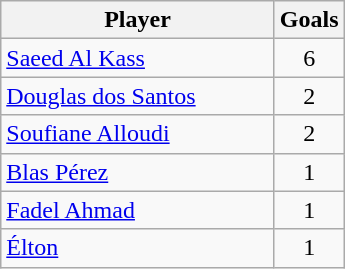<table class="wikitable" style="text-align: center;">
<tr>
<th width="175">Player</th>
<th width="20">Goals</th>
</tr>
<tr>
<td align=left> <a href='#'>Saeed Al Kass</a></td>
<td>6</td>
</tr>
<tr>
<td align=left> <a href='#'>Douglas dos Santos</a></td>
<td>2</td>
</tr>
<tr>
<td align=left> <a href='#'>Soufiane Alloudi</a></td>
<td>2</td>
</tr>
<tr>
<td align=left> <a href='#'>Blas Pérez</a></td>
<td>1</td>
</tr>
<tr>
<td align=left> <a href='#'>Fadel Ahmad</a></td>
<td>1</td>
</tr>
<tr>
<td align=left> <a href='#'>Élton</a></td>
<td>1</td>
</tr>
</table>
